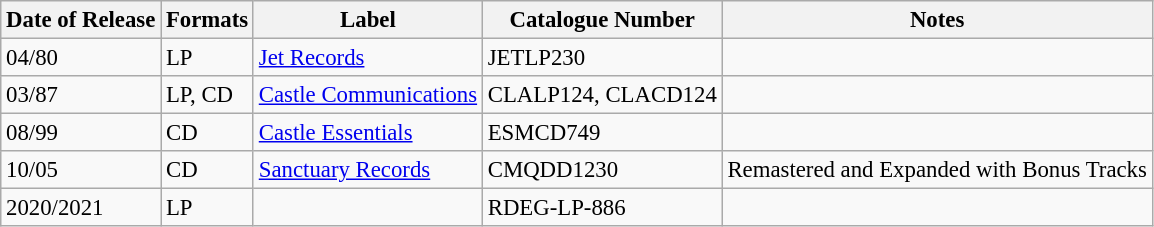<table class="wikitable" style="font-size: 95%;">
<tr>
<th>Date of Release</th>
<th>Formats</th>
<th>Label</th>
<th>Catalogue Number</th>
<th>Notes</th>
</tr>
<tr>
<td>04/80</td>
<td>LP</td>
<td><a href='#'>Jet Records</a></td>
<td>JETLP230</td>
<td></td>
</tr>
<tr>
<td>03/87</td>
<td>LP, CD</td>
<td><a href='#'>Castle Communications</a></td>
<td>CLALP124, CLACD124</td>
<td></td>
</tr>
<tr>
<td>08/99</td>
<td>CD</td>
<td><a href='#'>Castle Essentials</a></td>
<td>ESMCD749</td>
<td></td>
</tr>
<tr>
<td>10/05</td>
<td>CD</td>
<td><a href='#'>Sanctuary Records</a></td>
<td>CMQDD1230</td>
<td>Remastered and Expanded with Bonus Tracks</td>
</tr>
<tr>
<td>2020/2021</td>
<td>LP</td>
<td></td>
<td>RDEG-LP-886</td>
</tr>
</table>
